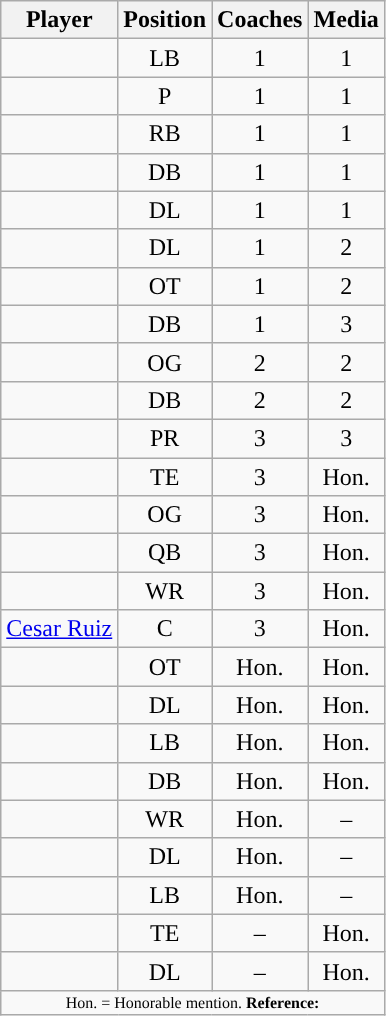<table class="wikitable sortable sortable" style="text-align: center">
<tr align=center>
<th>Player</th>
<th>Position</th>
<th>Coaches</th>
<th>Media</th>
</tr>
<tr>
<td></td>
<td>LB</td>
<td>1</td>
<td>1</td>
</tr>
<tr>
<td></td>
<td>P</td>
<td>1</td>
<td>1</td>
</tr>
<tr>
<td></td>
<td>RB</td>
<td>1</td>
<td>1</td>
</tr>
<tr>
<td></td>
<td>DB</td>
<td>1</td>
<td>1</td>
</tr>
<tr>
<td></td>
<td>DL</td>
<td>1</td>
<td>1</td>
</tr>
<tr>
<td></td>
<td>DL</td>
<td>1</td>
<td>2</td>
</tr>
<tr>
<td></td>
<td>OT</td>
<td>1</td>
<td>2</td>
</tr>
<tr>
<td></td>
<td>DB</td>
<td>1</td>
<td>3</td>
</tr>
<tr>
<td></td>
<td>OG</td>
<td>2</td>
<td>2</td>
</tr>
<tr>
<td></td>
<td>DB</td>
<td>2</td>
<td>2</td>
</tr>
<tr>
<td></td>
<td>PR</td>
<td>3</td>
<td>3</td>
</tr>
<tr>
<td></td>
<td>TE</td>
<td>3</td>
<td data-sort-value="4">Hon.</td>
</tr>
<tr>
<td></td>
<td>OG</td>
<td>3</td>
<td data-sort-value="4">Hon.</td>
</tr>
<tr>
<td></td>
<td>QB</td>
<td>3</td>
<td data-sort-value="4">Hon.</td>
</tr>
<tr>
<td></td>
<td>WR</td>
<td>3</td>
<td data-sort-value="4">Hon.</td>
</tr>
<tr>
<td><a href='#'>Cesar Ruiz</a></td>
<td>C</td>
<td>3</td>
<td data-sort-value="4">Hon.</td>
</tr>
<tr>
<td></td>
<td>OT</td>
<td data-sort-value="4">Hon.</td>
<td data-sort-value="4">Hon.</td>
</tr>
<tr>
<td></td>
<td>DL</td>
<td data-sort-value="4">Hon.</td>
<td data-sort-value="4">Hon.</td>
</tr>
<tr>
<td></td>
<td>LB</td>
<td data-sort-value="4">Hon.</td>
<td data-sort-value="4">Hon.</td>
</tr>
<tr>
<td></td>
<td>DB</td>
<td data-sort-value="4">Hon.</td>
<td data-sort-value="4">Hon.</td>
</tr>
<tr>
<td></td>
<td>WR</td>
<td data-sort-value="4">Hon.</td>
<td data-sort-value="5">–</td>
</tr>
<tr>
<td></td>
<td>DL</td>
<td data-sort-value="4">Hon.</td>
<td data-sort-value="5">–</td>
</tr>
<tr>
<td></td>
<td>LB</td>
<td data-sort-value="4">Hon.</td>
<td data-sort-value="5">–</td>
</tr>
<tr>
<td></td>
<td>TE</td>
<td data-sort-value="5">–</td>
<td data-sort-value="4">Hon.</td>
</tr>
<tr>
<td></td>
<td>DL</td>
<td data-sort-value="5">–</td>
<td data-sort-value="4">Hon.</td>
</tr>
<tr class="sortbottom">
<td colspan="4"  style="font-size:8pt; text-align:center;">Hon. = Honorable mention. <strong>Reference:</strong></td>
</tr>
</table>
